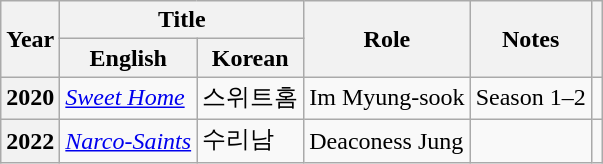<table class="wikitable sortable plainrowheaders">
<tr>
<th rowspan="2" scope="col">Year</th>
<th colspan="2" scope="col">Title</th>
<th rowspan="2" scope="col">Role</th>
<th rowspan="2" scope="col">Notes</th>
<th rowspan="2" scope="col" class="unsortable"></th>
</tr>
<tr>
<th>English</th>
<th>Korean</th>
</tr>
<tr>
<th scope="row">2020</th>
<td><em><a href='#'>Sweet Home</a></em></td>
<td>스위트홈</td>
<td>Im Myung-sook</td>
<td>Season 1–2</td>
<td></td>
</tr>
<tr>
<th scope="row">2022</th>
<td><em><a href='#'>Narco-Saints</a></em></td>
<td>수리남</td>
<td>Deaconess Jung</td>
<td></td>
<td></td>
</tr>
</table>
